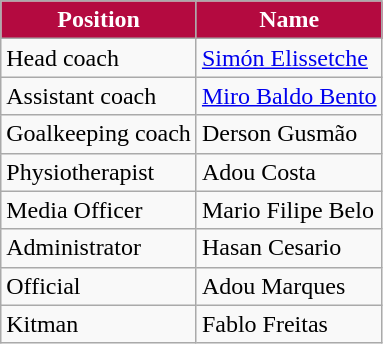<table class="wikitable">
<tr>
<th style="color:#FFFFFF;background:#B40A40">Position</th>
<th style="color:#FFFFFF;background:#B40A40">Name</th>
</tr>
<tr>
<td>Head coach</td>
<td> <a href='#'>Simón Elissetche</a></td>
</tr>
<tr>
<td>Assistant coach</td>
<td> <a href='#'>Miro Baldo Bento</a></td>
</tr>
<tr>
<td>Goalkeeping coach</td>
<td> Derson Gusmão</td>
</tr>
<tr>
<td>Physiotherapist</td>
<td> Adou Costa</td>
</tr>
<tr>
<td>Media Officer</td>
<td> Mario Filipe Belo</td>
</tr>
<tr>
<td>Administrator</td>
<td> Hasan Cesario</td>
</tr>
<tr>
<td>Official</td>
<td> Adou Marques</td>
</tr>
<tr>
<td>Kitman</td>
<td> Fablo Freitas</td>
</tr>
</table>
